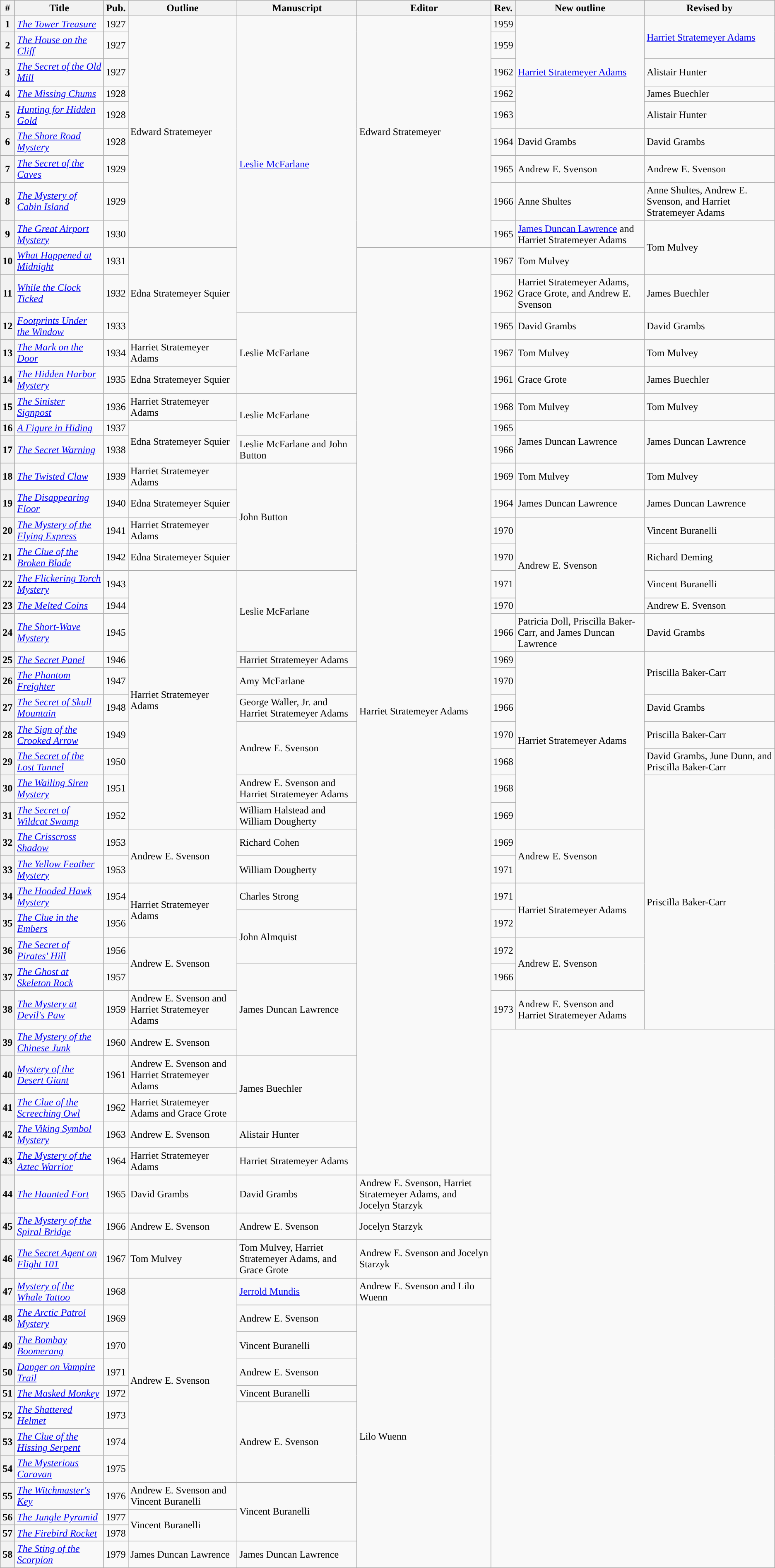<table class="wikitable">
<tr>
<th>#</th>
<th>Title</th>
<th>Pub.</th>
<th>Outline</th>
<th>Manuscript</th>
<th>Editor</th>
<th>Rev.</th>
<th>New outline</th>
<th>Revised by</th>
</tr>
<tr>
<th>1</th>
<td><em><a href='#'>The Tower Treasure</a></em></td>
<td>1927</td>
<td rowspan="9">Edward Stratemeyer</td>
<td rowspan="11"><a href='#'>Leslie McFarlane</a></td>
<td rowspan="9">Edward Stratemeyer</td>
<td>1959</td>
<td rowspan="5"><a href='#'>Harriet Stratemeyer Adams</a></td>
<td rowspan="2"><a href='#'>Harriet Stratemeyer Adams</a></td>
</tr>
<tr>
<th>2</th>
<td><em><a href='#'>The House on the Cliff</a></em></td>
<td>1927</td>
<td>1959</td>
</tr>
<tr>
<th>3</th>
<td><em><a href='#'>The Secret of the Old Mill</a></em></td>
<td>1927</td>
<td>1962</td>
<td>Alistair Hunter</td>
</tr>
<tr>
<th>4</th>
<td><em><a href='#'>The Missing Chums</a></em></td>
<td>1928</td>
<td>1962</td>
<td>James Buechler</td>
</tr>
<tr>
<th>5</th>
<td><em><a href='#'>Hunting for Hidden Gold</a></em></td>
<td>1928</td>
<td>1963</td>
<td>Alistair Hunter</td>
</tr>
<tr>
<th>6</th>
<td><em><a href='#'>The Shore Road Mystery</a></em></td>
<td>1928</td>
<td>1964</td>
<td>David Grambs</td>
<td>David Grambs</td>
</tr>
<tr>
<th>7</th>
<td><em><a href='#'>The Secret of the Caves</a></em></td>
<td>1929</td>
<td>1965</td>
<td>Andrew E. Svenson</td>
<td>Andrew E. Svenson</td>
</tr>
<tr>
<th>8</th>
<td><em><a href='#'>The Mystery of Cabin Island</a></em></td>
<td>1929</td>
<td>1966</td>
<td>Anne Shultes</td>
<td>Anne Shultes, Andrew E. Svenson, and Harriet Stratemeyer Adams</td>
</tr>
<tr>
<th>9</th>
<td><em><a href='#'>The Great Airport Mystery</a></em></td>
<td>1930</td>
<td>1965</td>
<td><a href='#'>James Duncan Lawrence</a> and Harriet Stratemeyer Adams</td>
<td rowspan="2">Tom Mulvey</td>
</tr>
<tr>
<th>10</th>
<td><em><a href='#'>What Happened at Midnight</a></em></td>
<td>1931</td>
<td rowspan="3">Edna Stratemeyer Squier</td>
<td rowspan="34">Harriet Stratemeyer Adams</td>
<td>1967</td>
<td>Tom Mulvey</td>
</tr>
<tr>
<th>11</th>
<td><em><a href='#'>While the Clock Ticked</a></em></td>
<td>1932</td>
<td>1962</td>
<td>Harriet Stratemeyer Adams, Grace Grote, and Andrew E. Svenson</td>
<td>James Buechler</td>
</tr>
<tr>
<th>12</th>
<td><em><a href='#'>Footprints Under the Window</a></em></td>
<td>1933</td>
<td rowspan="3">Leslie McFarlane</td>
<td>1965</td>
<td>David Grambs</td>
<td>David Grambs</td>
</tr>
<tr>
<th>13</th>
<td><em><a href='#'>The Mark on the Door</a></em></td>
<td>1934</td>
<td>Harriet Stratemeyer Adams</td>
<td>1967</td>
<td>Tom Mulvey</td>
<td>Tom Mulvey</td>
</tr>
<tr>
<th>14</th>
<td><em><a href='#'>The Hidden Harbor Mystery</a></em></td>
<td>1935</td>
<td>Edna Stratemeyer Squier</td>
<td>1961</td>
<td>Grace Grote</td>
<td>James Buechler</td>
</tr>
<tr>
<th>15</th>
<td><em><a href='#'>The Sinister Signpost</a></em></td>
<td>1936</td>
<td>Harriet Stratemeyer Adams</td>
<td rowspan="2">Leslie McFarlane</td>
<td>1968</td>
<td>Tom Mulvey</td>
<td>Tom Mulvey</td>
</tr>
<tr>
<th>16</th>
<td><em><a href='#'>A Figure in Hiding</a></em></td>
<td>1937</td>
<td rowspan="2">Edna Stratemeyer Squier</td>
<td>1965</td>
<td rowspan="2">James Duncan Lawrence</td>
<td rowspan="2">James Duncan Lawrence</td>
</tr>
<tr>
<th>17</th>
<td><em><a href='#'>The Secret Warning</a></em></td>
<td>1938</td>
<td>Leslie McFarlane and John Button</td>
<td>1966</td>
</tr>
<tr>
<th>18</th>
<td><em><a href='#'>The Twisted Claw</a></em></td>
<td>1939</td>
<td>Harriet Stratemeyer Adams</td>
<td rowspan="4">John Button</td>
<td>1969</td>
<td>Tom Mulvey</td>
<td>Tom Mulvey</td>
</tr>
<tr>
<th>19</th>
<td><em><a href='#'>The Disappearing Floor</a></em></td>
<td>1940</td>
<td>Edna Stratemeyer Squier</td>
<td>1964</td>
<td>James Duncan Lawrence</td>
<td>James Duncan Lawrence</td>
</tr>
<tr>
<th>20</th>
<td><em><a href='#'>The Mystery of the Flying Express</a></em></td>
<td>1941</td>
<td>Harriet Stratemeyer Adams</td>
<td>1970</td>
<td rowspan="4">Andrew E. Svenson</td>
<td>Vincent Buranelli</td>
</tr>
<tr>
<th>21</th>
<td><em><a href='#'>The Clue of the Broken Blade</a></em></td>
<td>1942</td>
<td>Edna Stratemeyer Squier</td>
<td>1970</td>
<td>Richard Deming</td>
</tr>
<tr>
<th>22</th>
<td><em><a href='#'>The Flickering Torch Mystery</a></em></td>
<td>1943</td>
<td rowspan="10">Harriet Stratemeyer Adams</td>
<td rowspan="3">Leslie McFarlane</td>
<td>1971</td>
<td>Vincent Buranelli</td>
</tr>
<tr>
<th>23</th>
<td><em><a href='#'>The Melted Coins</a></em></td>
<td>1944</td>
<td>1970</td>
<td>Andrew E. Svenson</td>
</tr>
<tr>
<th>24</th>
<td><em><a href='#'>The Short-Wave Mystery</a></em></td>
<td>1945</td>
<td>1966</td>
<td>Patricia Doll, Priscilla Baker-Carr, and James Duncan Lawrence</td>
<td>David Grambs</td>
</tr>
<tr>
<th>25</th>
<td><em><a href='#'>The Secret Panel</a></em></td>
<td>1946</td>
<td>Harriet Stratemeyer Adams</td>
<td>1969</td>
<td rowspan="7">Harriet Stratemeyer Adams</td>
<td rowspan="2">Priscilla Baker-Carr</td>
</tr>
<tr>
<th>26</th>
<td><em><a href='#'>The Phantom Freighter</a></em></td>
<td>1947</td>
<td>Amy McFarlane</td>
<td>1970</td>
</tr>
<tr>
<th>27</th>
<td><em><a href='#'>The Secret of Skull Mountain</a></em></td>
<td>1948</td>
<td>George Waller, Jr. and Harriet Stratemeyer Adams</td>
<td>1966</td>
<td>David Grambs</td>
</tr>
<tr>
<th>28</th>
<td><em><a href='#'>The Sign of the Crooked Arrow</a></em></td>
<td>1949</td>
<td rowspan="2">Andrew E. Svenson</td>
<td>1970</td>
<td>Priscilla Baker-Carr</td>
</tr>
<tr>
<th>29</th>
<td><em><a href='#'>The Secret of the Lost Tunnel</a></em></td>
<td>1950</td>
<td>1968</td>
<td>David Grambs, June Dunn, and Priscilla Baker-Carr</td>
</tr>
<tr>
<th>30</th>
<td><em><a href='#'>The Wailing Siren Mystery</a></em></td>
<td>1951</td>
<td>Andrew E. Svenson and Harriet Stratemeyer Adams</td>
<td>1968</td>
<td rowspan="9">Priscilla Baker-Carr</td>
</tr>
<tr>
<th>31</th>
<td><em><a href='#'>The Secret of Wildcat Swamp</a></em></td>
<td>1952</td>
<td>William Halstead and William Dougherty</td>
<td>1969</td>
</tr>
<tr>
<th>32</th>
<td><em><a href='#'>The Crisscross Shadow</a></em></td>
<td>1953</td>
<td rowspan="2">Andrew E. Svenson</td>
<td>Richard Cohen</td>
<td>1969</td>
<td rowspan="2">Andrew E. Svenson</td>
</tr>
<tr>
<th>33</th>
<td><em><a href='#'>The Yellow Feather Mystery</a></em></td>
<td>1953</td>
<td>William Dougherty</td>
<td>1971</td>
</tr>
<tr>
<th>34</th>
<td><em><a href='#'>The Hooded Hawk Mystery</a></em></td>
<td>1954</td>
<td rowspan="2">Harriet Stratemeyer Adams</td>
<td>Charles Strong</td>
<td>1971</td>
<td rowspan="2">Harriet Stratemeyer Adams</td>
</tr>
<tr>
<th>35</th>
<td><em><a href='#'>The Clue in the Embers</a></em></td>
<td>1956</td>
<td rowspan="2">John Almquist</td>
<td>1972</td>
</tr>
<tr>
<th>36</th>
<td><em><a href='#'>The Secret of Pirates' Hill</a></em></td>
<td>1956</td>
<td rowspan="2">Andrew E. Svenson</td>
<td>1972</td>
<td rowspan="2">Andrew E. Svenson</td>
</tr>
<tr>
<th>37</th>
<td><em><a href='#'>The Ghost at Skeleton Rock</a></em></td>
<td>1957</td>
<td rowspan="3">James Duncan Lawrence</td>
<td>1966</td>
</tr>
<tr>
<th>38</th>
<td><em><a href='#'>The Mystery at Devil's Paw</a></em></td>
<td>1959</td>
<td>Andrew E. Svenson and Harriet Stratemeyer Adams</td>
<td>1973</td>
<td>Andrew E. Svenson and Harriet Stratemeyer Adams</td>
</tr>
<tr>
<th>39</th>
<td><em><a href='#'>The Mystery of the Chinese Junk</a></em></td>
<td>1960</td>
<td>Andrew E. Svenson</td>
</tr>
<tr>
<th>40</th>
<td><em><a href='#'>Mystery of the Desert Giant</a></em></td>
<td>1961</td>
<td>Andrew E. Svenson and Harriet Stratemeyer Adams</td>
<td rowspan="2">James Buechler</td>
</tr>
<tr>
<th>41</th>
<td><em><a href='#'>The Clue of the Screeching Owl</a></em></td>
<td>1962</td>
<td>Harriet Stratemeyer Adams and Grace Grote</td>
</tr>
<tr>
<th>42</th>
<td><em><a href='#'>The Viking Symbol Mystery</a></em></td>
<td>1963</td>
<td>Andrew E. Svenson</td>
<td>Alistair Hunter</td>
</tr>
<tr>
<th>43</th>
<td><em><a href='#'>The Mystery of the Aztec Warrior</a></em></td>
<td>1964</td>
<td>Harriet Stratemeyer Adams</td>
<td>Harriet Stratemeyer Adams</td>
</tr>
<tr>
<th>44</th>
<td><em><a href='#'>The Haunted Fort</a></em></td>
<td>1965</td>
<td>David Grambs</td>
<td>David Grambs</td>
<td>Andrew E. Svenson, Harriet Stratemeyer Adams, and Jocelyn Starzyk</td>
</tr>
<tr>
<th>45</th>
<td><em><a href='#'>The Mystery of the Spiral Bridge</a></em></td>
<td>1966</td>
<td>Andrew E. Svenson</td>
<td>Andrew E. Svenson</td>
<td>Jocelyn Starzyk</td>
</tr>
<tr>
<th>46</th>
<td><em><a href='#'>The Secret Agent on Flight 101</a></em></td>
<td>1967</td>
<td>Tom Mulvey</td>
<td>Tom Mulvey, Harriet Stratemeyer Adams, and Grace Grote</td>
<td>Andrew E. Svenson and Jocelyn Starzyk</td>
</tr>
<tr>
<th>47</th>
<td><em><a href='#'>Mystery of the Whale Tattoo</a></em></td>
<td>1968</td>
<td rowspan="8">Andrew E. Svenson</td>
<td><a href='#'>Jerrold Mundis</a></td>
<td>Andrew E. Svenson and Lilo Wuenn</td>
</tr>
<tr>
<th>48</th>
<td><em><a href='#'>The Arctic Patrol Mystery</a></em></td>
<td>1969</td>
<td>Andrew E. Svenson</td>
<td rowspan="11">Lilo Wuenn</td>
</tr>
<tr>
<th>49</th>
<td><em><a href='#'>The Bombay Boomerang</a></em></td>
<td>1970</td>
<td>Vincent Buranelli</td>
</tr>
<tr>
<th>50</th>
<td><em><a href='#'>Danger on Vampire Trail</a></em></td>
<td>1971</td>
<td>Andrew E. Svenson</td>
</tr>
<tr>
<th>51</th>
<td><em><a href='#'>The Masked Monkey</a></em></td>
<td>1972</td>
<td>Vincent Buranelli</td>
</tr>
<tr>
<th>52</th>
<td><em><a href='#'>The Shattered Helmet</a></em></td>
<td>1973</td>
<td rowspan="3">Andrew E. Svenson</td>
</tr>
<tr>
<th>53</th>
<td><em><a href='#'>The Clue of the Hissing Serpent</a></em></td>
<td>1974</td>
</tr>
<tr>
<th>54</th>
<td><em><a href='#'>The Mysterious Caravan</a></em></td>
<td>1975</td>
</tr>
<tr>
<th>55</th>
<td><em><a href='#'>The Witchmaster's Key</a></em></td>
<td>1976</td>
<td>Andrew E. Svenson and Vincent Buranelli</td>
<td rowspan="3">Vincent Buranelli</td>
</tr>
<tr>
<th>56</th>
<td><em><a href='#'>The Jungle Pyramid</a></em></td>
<td>1977</td>
<td rowspan="2">Vincent Buranelli</td>
</tr>
<tr>
<th>57</th>
<td><em><a href='#'>The Firebird Rocket</a></em></td>
<td>1978</td>
</tr>
<tr>
<th>58</th>
<td><em><a href='#'>The Sting of the Scorpion</a></em></td>
<td>1979</td>
<td>James Duncan Lawrence</td>
<td>James Duncan Lawrence</td>
</tr>
</table>
